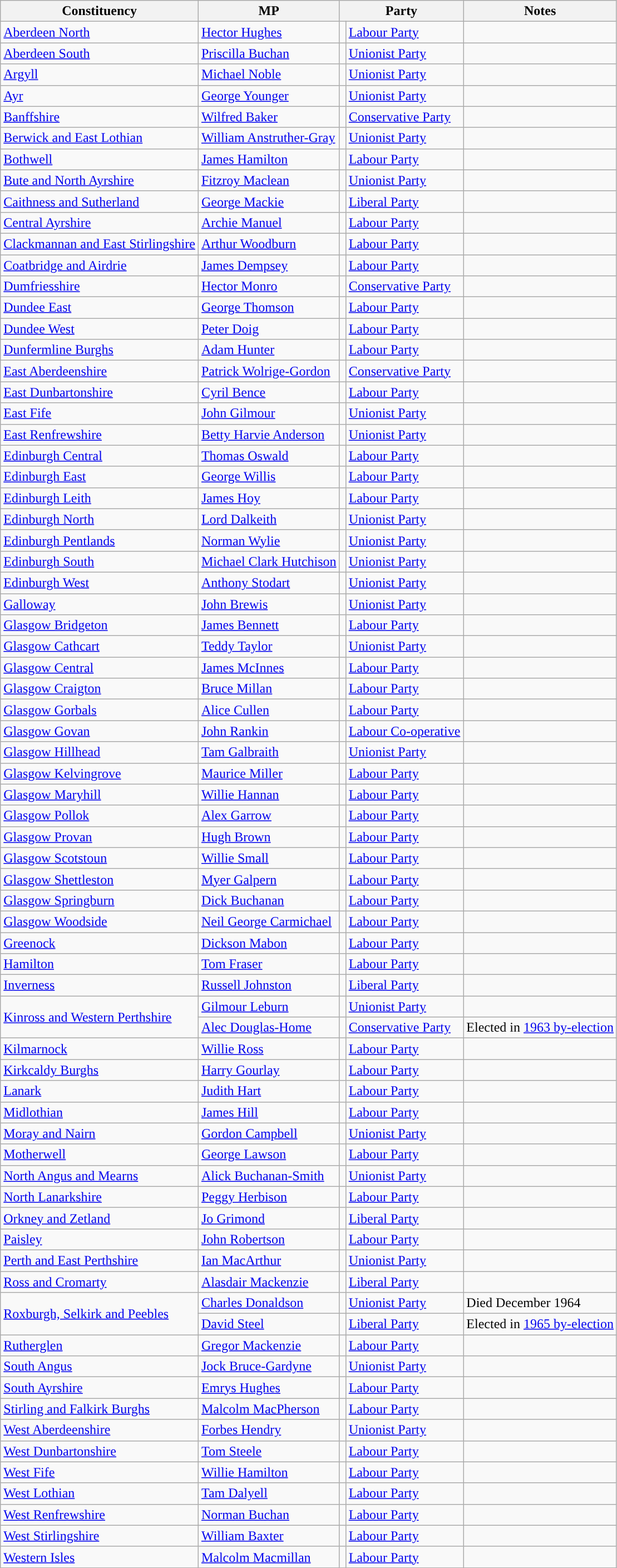<table class="wikitable sortable">
<tr>
<th>Constituency</th>
<th>MP</th>
<th colspan="2">Party</th>
<th>Notes</th>
</tr>
<tr>
<td><a href='#'>Aberdeen North</a></td>
<td><a href='#'>Hector Hughes</a></td>
<td style="color:inherit;background:"></td>
<td><a href='#'>Labour Party</a></td>
<td></td>
</tr>
<tr>
<td><a href='#'>Aberdeen South</a></td>
<td><a href='#'>Priscilla Buchan</a></td>
<td style="color:inherit;background-color: "></td>
<td><a href='#'>Unionist Party</a></td>
<td></td>
</tr>
<tr>
<td><a href='#'>Argyll</a></td>
<td><a href='#'>Michael Noble</a></td>
<td style="color:inherit;background-color: "></td>
<td><a href='#'>Unionist Party</a></td>
<td></td>
</tr>
<tr>
<td><a href='#'>Ayr</a></td>
<td><a href='#'>George Younger</a></td>
<td style="color:inherit;background-color: "></td>
<td><a href='#'>Unionist Party</a></td>
<td></td>
</tr>
<tr>
<td><a href='#'>Banffshire</a></td>
<td><a href='#'>Wilfred Baker</a></td>
<td style="color:inherit;background:"></td>
<td><a href='#'>Conservative Party</a></td>
<td></td>
</tr>
<tr>
<td><a href='#'>Berwick and East Lothian</a></td>
<td><a href='#'>William Anstruther-Gray</a></td>
<td style="color:inherit;background-color: "></td>
<td><a href='#'>Unionist Party</a></td>
<td></td>
</tr>
<tr>
<td><a href='#'>Bothwell</a></td>
<td><a href='#'>James Hamilton</a></td>
<td style="color:inherit;background:"></td>
<td><a href='#'>Labour Party</a></td>
<td></td>
</tr>
<tr>
<td><a href='#'>Bute and North Ayrshire</a></td>
<td><a href='#'>Fitzroy Maclean</a></td>
<td style="color:inherit;background-color: "></td>
<td><a href='#'>Unionist Party</a></td>
<td></td>
</tr>
<tr>
<td><a href='#'>Caithness and Sutherland</a></td>
<td><a href='#'>George Mackie</a></td>
<td style="background-color: "></td>
<td><a href='#'>Liberal Party</a></td>
<td></td>
</tr>
<tr>
<td><a href='#'>Central Ayrshire</a></td>
<td><a href='#'>Archie Manuel</a></td>
<td style="color:inherit;background:"></td>
<td><a href='#'>Labour Party</a></td>
<td></td>
</tr>
<tr>
<td><a href='#'>Clackmannan and East Stirlingshire</a></td>
<td><a href='#'>Arthur Woodburn</a></td>
<td style="color:inherit;background:"></td>
<td><a href='#'>Labour Party</a></td>
<td></td>
</tr>
<tr>
<td><a href='#'>Coatbridge and Airdrie</a></td>
<td><a href='#'>James Dempsey</a></td>
<td style="color:inherit;background:"></td>
<td><a href='#'>Labour Party</a></td>
<td></td>
</tr>
<tr>
<td><a href='#'>Dumfriesshire</a></td>
<td><a href='#'>Hector Monro</a></td>
<td style="color:inherit;background:"></td>
<td><a href='#'>Conservative Party</a></td>
<td></td>
</tr>
<tr>
<td><a href='#'>Dundee East</a></td>
<td><a href='#'>George Thomson</a></td>
<td style="color:inherit;background:"></td>
<td><a href='#'>Labour Party</a></td>
<td></td>
</tr>
<tr>
<td><a href='#'>Dundee West</a></td>
<td><a href='#'>Peter Doig</a></td>
<td style="color:inherit;background:"></td>
<td><a href='#'>Labour Party</a></td>
<td></td>
</tr>
<tr>
<td><a href='#'>Dunfermline Burghs</a></td>
<td><a href='#'>Adam Hunter</a></td>
<td style="color:inherit;background:"></td>
<td><a href='#'>Labour Party</a></td>
<td></td>
</tr>
<tr>
<td><a href='#'>East Aberdeenshire</a></td>
<td><a href='#'>Patrick Wolrige-Gordon</a></td>
<td style="color:inherit;background:"></td>
<td><a href='#'>Conservative Party</a></td>
<td></td>
</tr>
<tr>
<td><a href='#'>East Dunbartonshire</a></td>
<td><a href='#'>Cyril Bence</a></td>
<td style="color:inherit;background:"></td>
<td><a href='#'>Labour Party</a></td>
<td></td>
</tr>
<tr>
<td><a href='#'>East Fife</a></td>
<td><a href='#'>John Gilmour</a></td>
<td style="color:inherit;background-color: "></td>
<td><a href='#'>Unionist Party</a></td>
<td></td>
</tr>
<tr>
<td><a href='#'>East Renfrewshire</a></td>
<td><a href='#'>Betty Harvie Anderson</a></td>
<td style="color:inherit;background-color: "></td>
<td><a href='#'>Unionist Party</a></td>
<td></td>
</tr>
<tr>
<td><a href='#'>Edinburgh Central</a></td>
<td><a href='#'>Thomas Oswald</a></td>
<td style="color:inherit;background:"></td>
<td><a href='#'>Labour Party</a></td>
<td></td>
</tr>
<tr>
<td><a href='#'>Edinburgh East</a></td>
<td><a href='#'>George Willis</a></td>
<td style="color:inherit;background:"></td>
<td><a href='#'>Labour Party</a></td>
<td></td>
</tr>
<tr>
<td><a href='#'>Edinburgh Leith</a></td>
<td><a href='#'>James Hoy</a></td>
<td style="color:inherit;background:"></td>
<td><a href='#'>Labour Party</a></td>
<td></td>
</tr>
<tr>
<td><a href='#'>Edinburgh North</a></td>
<td><a href='#'>Lord Dalkeith</a></td>
<td style="color:inherit;background-color: "></td>
<td><a href='#'>Unionist Party</a></td>
<td></td>
</tr>
<tr>
<td><a href='#'>Edinburgh Pentlands</a></td>
<td><a href='#'>Norman Wylie</a></td>
<td style="color:inherit;background-color: "></td>
<td><a href='#'>Unionist Party</a></td>
<td></td>
</tr>
<tr>
<td><a href='#'>Edinburgh South</a></td>
<td><a href='#'>Michael Clark Hutchison</a></td>
<td style="color:inherit;background-color: "></td>
<td><a href='#'>Unionist Party</a></td>
<td></td>
</tr>
<tr>
<td><a href='#'>Edinburgh West</a></td>
<td><a href='#'>Anthony Stodart</a></td>
<td style="color:inherit;background-color: "></td>
<td><a href='#'>Unionist Party</a></td>
<td></td>
</tr>
<tr>
<td><a href='#'>Galloway</a></td>
<td><a href='#'>John Brewis</a></td>
<td style="color:inherit;background-color: "></td>
<td><a href='#'>Unionist Party</a></td>
<td></td>
</tr>
<tr>
<td><a href='#'>Glasgow Bridgeton</a></td>
<td><a href='#'>James Bennett</a></td>
<td style="color:inherit;background:"></td>
<td><a href='#'>Labour Party</a></td>
<td></td>
</tr>
<tr>
<td><a href='#'>Glasgow Cathcart</a></td>
<td><a href='#'>Teddy Taylor</a></td>
<td style="color:inherit;background-color: "></td>
<td><a href='#'>Unionist Party</a></td>
<td></td>
</tr>
<tr>
<td><a href='#'>Glasgow Central</a></td>
<td><a href='#'>James McInnes</a></td>
<td style="color:inherit;background:"></td>
<td><a href='#'>Labour Party</a></td>
<td></td>
</tr>
<tr>
<td><a href='#'>Glasgow Craigton</a></td>
<td><a href='#'>Bruce Millan</a></td>
<td style="color:inherit;background:"></td>
<td><a href='#'>Labour Party</a></td>
<td></td>
</tr>
<tr>
<td><a href='#'>Glasgow Gorbals</a></td>
<td><a href='#'>Alice Cullen</a></td>
<td style="color:inherit;background:"></td>
<td><a href='#'>Labour Party</a></td>
<td></td>
</tr>
<tr>
<td><a href='#'>Glasgow Govan</a></td>
<td><a href='#'>John Rankin</a></td>
<td style="color:inherit;background:"></td>
<td><a href='#'>Labour Co-operative</a></td>
<td></td>
</tr>
<tr>
<td><a href='#'>Glasgow Hillhead</a></td>
<td><a href='#'>Tam Galbraith</a></td>
<td style="color:inherit;background-color: "></td>
<td><a href='#'>Unionist Party</a></td>
<td></td>
</tr>
<tr>
<td><a href='#'>Glasgow Kelvingrove</a></td>
<td><a href='#'>Maurice Miller</a></td>
<td style="color:inherit;background:"></td>
<td><a href='#'>Labour Party</a></td>
<td></td>
</tr>
<tr>
<td><a href='#'>Glasgow Maryhill</a></td>
<td><a href='#'>Willie Hannan</a></td>
<td style="color:inherit;background:"></td>
<td><a href='#'>Labour Party</a></td>
<td></td>
</tr>
<tr>
<td><a href='#'>Glasgow Pollok</a></td>
<td><a href='#'>Alex Garrow</a></td>
<td style="color:inherit;background:"></td>
<td><a href='#'>Labour Party</a></td>
<td></td>
</tr>
<tr>
<td><a href='#'>Glasgow Provan</a></td>
<td><a href='#'>Hugh Brown</a></td>
<td style="color:inherit;background:"></td>
<td><a href='#'>Labour Party</a></td>
<td></td>
</tr>
<tr>
<td><a href='#'>Glasgow Scotstoun</a></td>
<td><a href='#'>Willie Small</a></td>
<td style="color:inherit;background:"></td>
<td><a href='#'>Labour Party</a></td>
<td></td>
</tr>
<tr>
<td><a href='#'>Glasgow Shettleston</a></td>
<td><a href='#'>Myer Galpern</a></td>
<td style="color:inherit;background:"></td>
<td><a href='#'>Labour Party</a></td>
<td></td>
</tr>
<tr>
<td><a href='#'>Glasgow Springburn</a></td>
<td><a href='#'>Dick Buchanan</a></td>
<td style="color:inherit;background:"></td>
<td><a href='#'>Labour Party</a></td>
<td></td>
</tr>
<tr>
<td><a href='#'>Glasgow Woodside</a></td>
<td><a href='#'>Neil George Carmichael</a></td>
<td style="color:inherit;background:"></td>
<td><a href='#'>Labour Party</a></td>
<td></td>
</tr>
<tr>
<td><a href='#'>Greenock</a></td>
<td><a href='#'>Dickson Mabon</a></td>
<td style="color:inherit;background:"></td>
<td><a href='#'>Labour Party</a></td>
<td></td>
</tr>
<tr>
<td><a href='#'>Hamilton</a></td>
<td><a href='#'>Tom Fraser</a></td>
<td style="color:inherit;background:"></td>
<td><a href='#'>Labour Party</a></td>
<td></td>
</tr>
<tr>
<td><a href='#'>Inverness</a></td>
<td><a href='#'>Russell Johnston</a></td>
<td style="background-color: "></td>
<td><a href='#'>Liberal Party</a></td>
<td></td>
</tr>
<tr>
<td rowspan="2"><a href='#'>Kinross and Western Perthshire</a></td>
<td><a href='#'>Gilmour Leburn</a></td>
<td style="color:inherit;background-color: "></td>
<td><a href='#'>Unionist Party</a></td>
<td></td>
</tr>
<tr>
<td><a href='#'>Alec Douglas-Home</a></td>
<td style="color:inherit;background:"></td>
<td><a href='#'>Conservative Party</a></td>
<td>Elected in <a href='#'>1963 by-election</a></td>
</tr>
<tr>
<td><a href='#'>Kilmarnock</a></td>
<td><a href='#'>Willie Ross</a></td>
<td style="color:inherit;background:"></td>
<td><a href='#'>Labour Party</a></td>
<td></td>
</tr>
<tr>
<td><a href='#'>Kirkcaldy Burghs</a></td>
<td><a href='#'>Harry Gourlay</a></td>
<td style="color:inherit;background:"></td>
<td><a href='#'>Labour Party</a></td>
<td></td>
</tr>
<tr>
<td><a href='#'>Lanark</a></td>
<td><a href='#'>Judith Hart</a></td>
<td style="color:inherit;background:"></td>
<td><a href='#'>Labour Party</a></td>
<td></td>
</tr>
<tr>
<td><a href='#'>Midlothian</a></td>
<td><a href='#'>James Hill</a></td>
<td style="color:inherit;background:"></td>
<td><a href='#'>Labour Party</a></td>
<td></td>
</tr>
<tr>
<td><a href='#'>Moray and Nairn</a></td>
<td><a href='#'>Gordon Campbell</a></td>
<td style="color:inherit;background-color: "></td>
<td><a href='#'>Unionist Party</a></td>
<td></td>
</tr>
<tr>
<td><a href='#'>Motherwell</a></td>
<td><a href='#'>George Lawson</a></td>
<td style="color:inherit;background:"></td>
<td><a href='#'>Labour Party</a></td>
<td></td>
</tr>
<tr>
<td><a href='#'>North Angus and Mearns</a></td>
<td><a href='#'>Alick Buchanan-Smith</a></td>
<td style="color:inherit;background-color: "></td>
<td><a href='#'>Unionist Party</a></td>
<td></td>
</tr>
<tr>
<td><a href='#'>North Lanarkshire</a></td>
<td><a href='#'>Peggy Herbison</a></td>
<td style="color:inherit;background:"></td>
<td><a href='#'>Labour Party</a></td>
<td></td>
</tr>
<tr>
<td><a href='#'>Orkney and Zetland</a></td>
<td><a href='#'>Jo Grimond</a></td>
<td style="background-color: "></td>
<td><a href='#'>Liberal Party</a></td>
<td></td>
</tr>
<tr>
<td><a href='#'>Paisley</a></td>
<td><a href='#'>John Robertson</a></td>
<td style="color:inherit;background:"></td>
<td><a href='#'>Labour Party</a></td>
<td></td>
</tr>
<tr>
<td><a href='#'>Perth and East Perthshire</a></td>
<td><a href='#'>Ian MacArthur</a></td>
<td style="color:inherit;background-color: "></td>
<td><a href='#'>Unionist Party</a></td>
<td></td>
</tr>
<tr>
<td><a href='#'>Ross and Cromarty</a></td>
<td><a href='#'>Alasdair Mackenzie</a></td>
<td style="background-color: "></td>
<td><a href='#'>Liberal Party</a></td>
<td></td>
</tr>
<tr>
<td rowspan="2"><a href='#'>Roxburgh, Selkirk and Peebles</a></td>
<td><a href='#'>Charles Donaldson</a></td>
<td style="color:inherit;background-color: "></td>
<td><a href='#'>Unionist Party</a></td>
<td>Died December 1964</td>
</tr>
<tr>
<td><a href='#'>David Steel</a></td>
<td style="background-color: "></td>
<td><a href='#'>Liberal Party</a></td>
<td>Elected in <a href='#'>1965 by-election</a></td>
</tr>
<tr>
<td><a href='#'>Rutherglen</a></td>
<td><a href='#'>Gregor Mackenzie</a></td>
<td style="color:inherit;background:"></td>
<td><a href='#'>Labour Party</a></td>
<td></td>
</tr>
<tr>
<td><a href='#'>South Angus</a></td>
<td><a href='#'>Jock Bruce-Gardyne</a></td>
<td style="color:inherit;background-color: "></td>
<td><a href='#'>Unionist Party</a></td>
<td></td>
</tr>
<tr>
<td><a href='#'>South Ayrshire</a></td>
<td><a href='#'>Emrys Hughes</a></td>
<td style="color:inherit;background:"></td>
<td><a href='#'>Labour Party</a></td>
<td></td>
</tr>
<tr>
<td><a href='#'>Stirling and Falkirk Burghs</a></td>
<td><a href='#'>Malcolm MacPherson</a></td>
<td style="color:inherit;background:"></td>
<td><a href='#'>Labour Party</a></td>
<td></td>
</tr>
<tr>
<td><a href='#'>West Aberdeenshire</a></td>
<td><a href='#'>Forbes Hendry</a></td>
<td style="color:inherit;background-color: "></td>
<td><a href='#'>Unionist Party</a></td>
<td></td>
</tr>
<tr>
<td><a href='#'>West Dunbartonshire</a></td>
<td><a href='#'>Tom Steele</a></td>
<td style="color:inherit;background:"></td>
<td><a href='#'>Labour Party</a></td>
<td></td>
</tr>
<tr>
<td><a href='#'>West Fife</a></td>
<td><a href='#'>Willie Hamilton</a></td>
<td style="color:inherit;background:"></td>
<td><a href='#'>Labour Party</a></td>
<td></td>
</tr>
<tr>
<td><a href='#'>West Lothian</a></td>
<td><a href='#'>Tam Dalyell</a></td>
<td style="color:inherit;background:"></td>
<td><a href='#'>Labour Party</a></td>
<td></td>
</tr>
<tr>
<td><a href='#'>West Renfrewshire</a></td>
<td><a href='#'>Norman Buchan</a></td>
<td style="color:inherit;background:"></td>
<td><a href='#'>Labour Party</a></td>
<td></td>
</tr>
<tr>
<td><a href='#'>West Stirlingshire</a></td>
<td><a href='#'>William Baxter</a></td>
<td style="color:inherit;background:"></td>
<td><a href='#'>Labour Party</a></td>
<td></td>
</tr>
<tr>
<td><a href='#'>Western Isles</a></td>
<td><a href='#'>Malcolm Macmillan</a></td>
<td style="color:inherit;background:"></td>
<td><a href='#'>Labour Party</a></td>
<td></td>
</tr>
</table>
